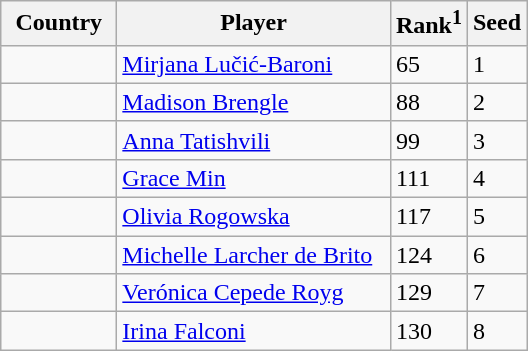<table class="sortable wikitable">
<tr>
<th width="70">Country</th>
<th width="175">Player</th>
<th>Rank<sup>1</sup></th>
<th>Seed</th>
</tr>
<tr>
<td></td>
<td><a href='#'>Mirjana Lučić-Baroni</a></td>
<td>65</td>
<td>1</td>
</tr>
<tr>
<td></td>
<td><a href='#'>Madison Brengle</a></td>
<td>88</td>
<td>2</td>
</tr>
<tr>
<td></td>
<td><a href='#'>Anna Tatishvili</a></td>
<td>99</td>
<td>3</td>
</tr>
<tr>
<td></td>
<td><a href='#'>Grace Min</a></td>
<td>111</td>
<td>4</td>
</tr>
<tr>
<td></td>
<td><a href='#'>Olivia Rogowska</a></td>
<td>117</td>
<td>5</td>
</tr>
<tr>
<td></td>
<td><a href='#'>Michelle Larcher de Brito</a></td>
<td>124</td>
<td>6</td>
</tr>
<tr>
<td></td>
<td><a href='#'>Verónica Cepede Royg</a></td>
<td>129</td>
<td>7</td>
</tr>
<tr>
<td></td>
<td><a href='#'>Irina Falconi</a></td>
<td>130</td>
<td>8</td>
</tr>
</table>
